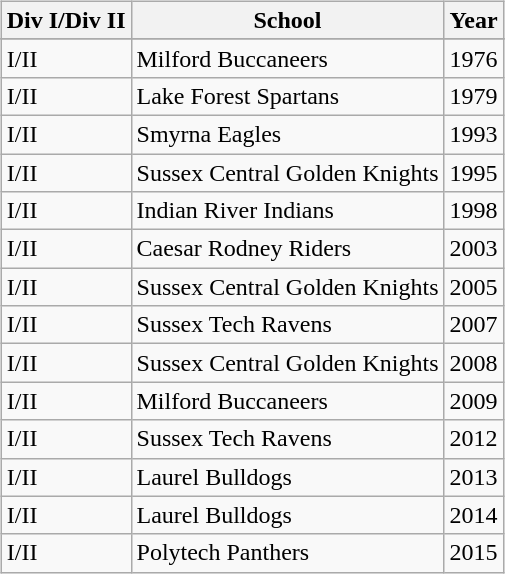<table>
<tr style="vertical-align:top;">
<td><br><table class="wikitable">
<tr>
<th>Div I/Div II</th>
<th>School</th>
<th>Year</th>
</tr>
<tr>
</tr>
<tr>
<td>I/II</td>
<td>Milford Buccaneers</td>
<td>1976</td>
</tr>
<tr>
<td>I/II</td>
<td>Lake Forest Spartans</td>
<td>1979</td>
</tr>
<tr>
<td>I/II</td>
<td>Smyrna Eagles</td>
<td>1993</td>
</tr>
<tr>
<td>I/II</td>
<td>Sussex Central Golden Knights</td>
<td>1995</td>
</tr>
<tr>
<td>I/II</td>
<td>Indian River Indians</td>
<td>1998</td>
</tr>
<tr>
<td>I/II</td>
<td>Caesar Rodney Riders</td>
<td>2003</td>
</tr>
<tr>
<td>I/II</td>
<td>Sussex Central Golden Knights</td>
<td>2005</td>
</tr>
<tr>
<td>I/II</td>
<td>Sussex Tech Ravens</td>
<td>2007</td>
</tr>
<tr>
<td>I/II</td>
<td>Sussex Central Golden Knights</td>
<td>2008</td>
</tr>
<tr>
<td>I/II</td>
<td>Milford Buccaneers</td>
<td>2009</td>
</tr>
<tr>
<td>I/II</td>
<td>Sussex Tech Ravens</td>
<td>2012</td>
</tr>
<tr>
<td>I/II</td>
<td>Laurel Bulldogs</td>
<td>2013</td>
</tr>
<tr>
<td>I/II</td>
<td>Laurel Bulldogs</td>
<td>2014</td>
</tr>
<tr>
<td>I/II</td>
<td>Polytech Panthers</td>
<td>2015</td>
</tr>
</table>
</td>
</tr>
</table>
